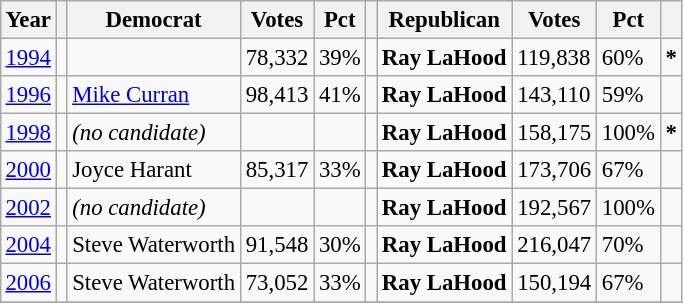<table class="wikitable" style="margin:0.5em ; font-size:95%">
<tr>
<th>Year</th>
<th></th>
<th>Democrat</th>
<th>Votes</th>
<th>Pct</th>
<th></th>
<th>Republican</th>
<th>Votes</th>
<th>Pct</th>
<th></th>
</tr>
<tr>
<td><a href='#'>1994</a></td>
<td></td>
<td></td>
<td>78,332</td>
<td>39%</td>
<td></td>
<td><strong>Ray LaHood</strong></td>
<td>119,838</td>
<td>60%</td>
<td><strong>*</strong></td>
</tr>
<tr>
<td><a href='#'>1996</a></td>
<td></td>
<td><a href='#'>Mike Curran</a></td>
<td>98,413</td>
<td>41%</td>
<td></td>
<td><strong>Ray LaHood</strong></td>
<td>143,110</td>
<td>59%</td>
<td></td>
</tr>
<tr>
<td><a href='#'>1998</a></td>
<td></td>
<td><em>(no candidate)</em></td>
<td></td>
<td></td>
<td></td>
<td><strong>Ray LaHood</strong></td>
<td>158,175</td>
<td>100%</td>
<td><strong>*</strong></td>
</tr>
<tr>
<td><a href='#'>2000</a></td>
<td></td>
<td>Joyce Harant</td>
<td>85,317</td>
<td>33%</td>
<td></td>
<td><strong>Ray LaHood</strong></td>
<td>173,706</td>
<td>67%</td>
<td></td>
</tr>
<tr>
<td><a href='#'>2002</a></td>
<td></td>
<td><em>(no candidate)</em></td>
<td></td>
<td></td>
<td></td>
<td><strong>Ray LaHood</strong></td>
<td>192,567</td>
<td>100%</td>
<td></td>
</tr>
<tr>
<td><a href='#'>2004</a></td>
<td></td>
<td>Steve Waterworth</td>
<td>91,548</td>
<td>30%</td>
<td></td>
<td><strong>Ray LaHood</strong></td>
<td>216,047</td>
<td>70%</td>
<td></td>
</tr>
<tr>
<td><a href='#'>2006</a></td>
<td></td>
<td>Steve Waterworth</td>
<td>73,052</td>
<td>33%</td>
<td></td>
<td><strong>Ray LaHood</strong></td>
<td>150,194</td>
<td>67%</td>
<td></td>
</tr>
<tr>
</tr>
</table>
